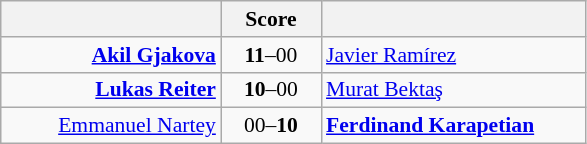<table class="wikitable" style="text-align: center; font-size:90% ">
<tr>
<th align="right" width="140"></th>
<th width="60">Score</th>
<th align="left" width="170"></th>
</tr>
<tr>
<td align=right><strong><a href='#'>Akil Gjakova</a> </strong></td>
<td align=center><strong>11</strong>–00</td>
<td align=left> <a href='#'>Javier Ramírez</a></td>
</tr>
<tr>
<td align=right><strong><a href='#'>Lukas Reiter</a> </strong></td>
<td align=center><strong>10</strong>–00</td>
<td align=left> <a href='#'>Murat Bektaş</a></td>
</tr>
<tr>
<td align=right><a href='#'>Emmanuel Nartey</a> </td>
<td align=center>00–<strong>10</strong></td>
<td align=left><strong> <a href='#'>Ferdinand Karapetian</a></strong></td>
</tr>
</table>
